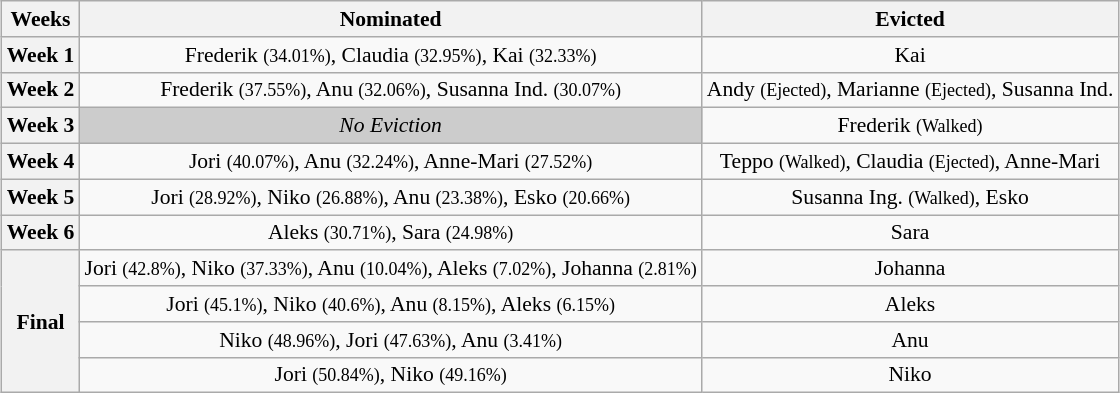<table class="wikitable" style="font-size:90%; text-align:center; margin-left: auto; margin-right: auto">
<tr>
<th>Weeks</th>
<th>Nominated</th>
<th>Evicted</th>
</tr>
<tr>
<th>Week 1</th>
<td>Frederik <small>(34.01%)</small>, Claudia <small>(32.95%)</small>, Kai <small>(32.33%)</small></td>
<td>Kai</td>
</tr>
<tr>
<th>Week 2</th>
<td>Frederik <small>(37.55%)</small>, Anu <small>(32.06%)</small>, Susanna Ind. <small>(30.07%)</small></td>
<td>Andy <small>(Ejected)</small>, Marianne <small>(Ejected)</small>, Susanna Ind.</td>
</tr>
<tr>
<th>Week 3</th>
<td style="background:#ccc"><em>No Eviction</em></td>
<td>Frederik <small>(Walked)</small></td>
</tr>
<tr>
<th>Week 4</th>
<td>Jori <small>(40.07%)</small>, Anu <small>(32.24%)</small>, Anne-Mari <small>(27.52%)</small></td>
<td>Teppo <small>(Walked)</small>, Claudia <small>(Ejected)</small>, Anne-Mari</td>
</tr>
<tr>
<th>Week 5</th>
<td>Jori <small>(28.92%)</small>, Niko <small>(26.88%)</small>, Anu <small>(23.38%)</small>, Esko <small>(20.66%)</small></td>
<td>Susanna Ing. <small>(Walked)</small>, Esko</td>
</tr>
<tr>
<th>Week 6</th>
<td>Aleks <small>(30.71%)</small>, Sara <small>(24.98%)</small></td>
<td>Sara</td>
</tr>
<tr>
<th rowspan=4>Final</th>
<td>Jori <small>(42.8%)</small>, Niko <small>(37.33%)</small>, Anu <small>(10.04%)</small>, Aleks <small>(7.02%)</small>, Johanna <small>(2.81%)</small></td>
<td>Johanna</td>
</tr>
<tr>
<td>Jori <small>(45.1%)</small>, Niko <small>(40.6%)</small>, Anu <small>(8.15%)</small>, Aleks <small>(6.15%)</small></td>
<td>Aleks</td>
</tr>
<tr>
<td>Niko <small>(48.96%)</small>, Jori <small>(47.63%)</small>, Anu <small>(3.41%)</small></td>
<td>Anu</td>
</tr>
<tr>
<td>Jori <small>(50.84%)</small>, Niko <small>(49.16%)</small></td>
<td>Niko</td>
</tr>
</table>
